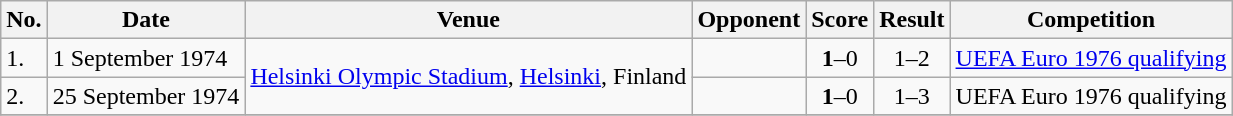<table class="wikitable">
<tr>
<th>No.</th>
<th>Date</th>
<th>Venue</th>
<th>Opponent</th>
<th>Score</th>
<th>Result</th>
<th>Competition</th>
</tr>
<tr>
<td>1.</td>
<td>1 September 1974</td>
<td rowspan=2><a href='#'>Helsinki Olympic Stadium</a>, <a href='#'>Helsinki</a>, Finland</td>
<td></td>
<td align=center><strong>1</strong>–0</td>
<td align=center>1–2</td>
<td><a href='#'>UEFA Euro 1976 qualifying</a></td>
</tr>
<tr>
<td>2.</td>
<td>25 September 1974</td>
<td></td>
<td align=center><strong>1</strong>–0</td>
<td align=center>1–3</td>
<td>UEFA Euro 1976 qualifying</td>
</tr>
<tr>
</tr>
</table>
